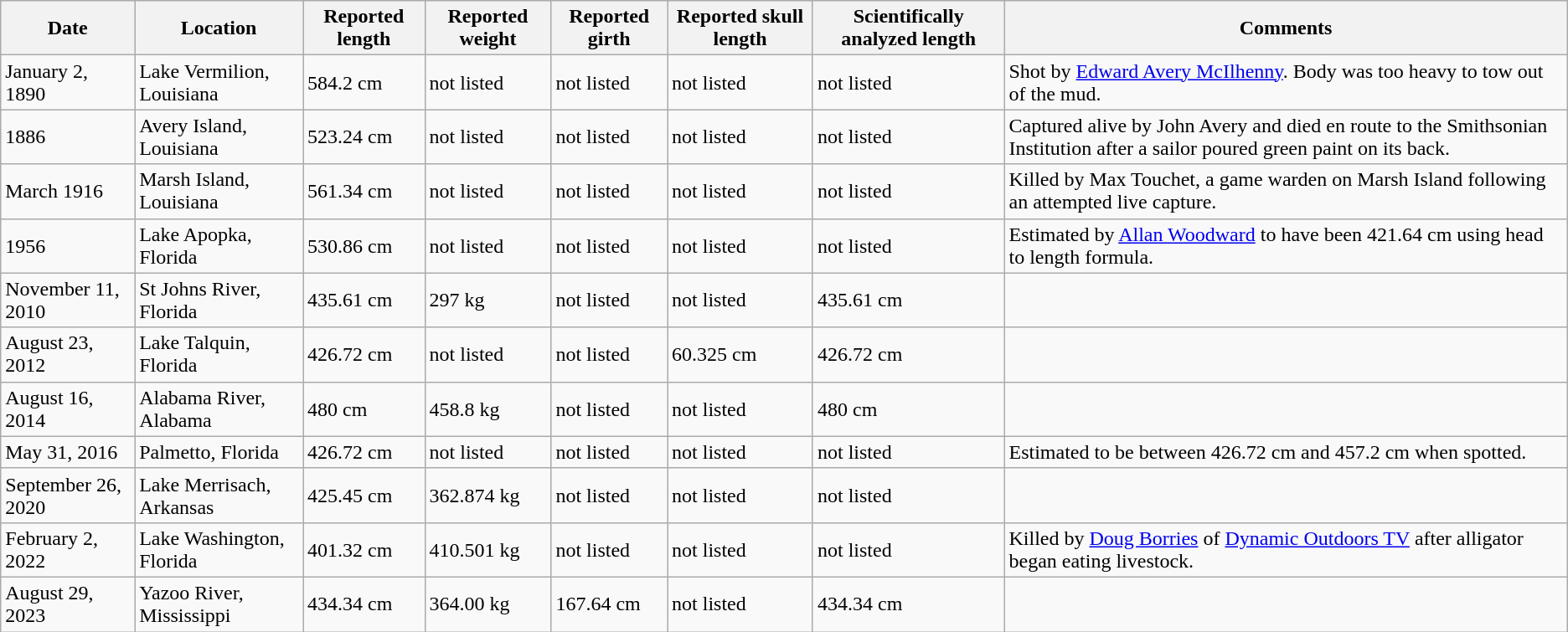<table class="wikitable sortable collapsible collapsed">
<tr>
<th scope="col">Date</th>
<th scope="col">Location</th>
<th scope="col">Reported length</th>
<th scope="col">Reported weight</th>
<th scope="col">Reported girth</th>
<th scope="col">Reported skull length</th>
<th scope="col">Scientifically analyzed length</th>
<th scope="col">Comments</th>
</tr>
<tr>
<td>January 2, 1890</td>
<td>Lake Vermilion, Louisiana</td>
<td>584.2 cm</td>
<td>not listed</td>
<td>not listed</td>
<td>not listed</td>
<td>not listed</td>
<td>Shot by <a href='#'>Edward Avery McIlhenny</a>. Body was too heavy to tow out of the mud.</td>
</tr>
<tr>
<td>1886</td>
<td>Avery Island, Louisiana</td>
<td>523.24 cm</td>
<td>not listed</td>
<td>not listed</td>
<td>not listed</td>
<td>not listed</td>
<td>Captured alive by John Avery and died en route to the Smithsonian Institution after a sailor poured green paint on its back.</td>
</tr>
<tr>
<td>March 1916</td>
<td>Marsh Island, Louisiana</td>
<td>561.34 cm</td>
<td>not listed</td>
<td>not listed</td>
<td>not listed</td>
<td>not listed</td>
<td>Killed by Max Touchet, a game warden on Marsh Island following an attempted live capture.</td>
</tr>
<tr>
<td>1956</td>
<td>Lake Apopka, Florida</td>
<td>530.86 cm</td>
<td>not listed</td>
<td>not listed</td>
<td>not listed</td>
<td>not listed</td>
<td>Estimated by <a href='#'>Allan Woodward</a> to have been 421.64 cm using head to length formula.</td>
</tr>
<tr>
<td>November 11, 2010</td>
<td>St Johns River, Florida</td>
<td>435.61 cm</td>
<td>297 kg</td>
<td>not listed</td>
<td>not listed</td>
<td>435.61 cm</td>
<td></td>
</tr>
<tr>
<td>August 23, 2012</td>
<td>Lake Talquin, Florida</td>
<td>426.72 cm</td>
<td>not listed</td>
<td>not listed</td>
<td>60.325 cm</td>
<td>426.72 cm</td>
<td></td>
</tr>
<tr>
<td>August 16, 2014</td>
<td>Alabama River, Alabama</td>
<td>480 cm</td>
<td>458.8 kg</td>
<td>not listed</td>
<td>not listed</td>
<td>480 cm</td>
<td></td>
</tr>
<tr>
<td>May 31, 2016</td>
<td>Palmetto, Florida</td>
<td>426.72 cm</td>
<td>not listed</td>
<td>not listed</td>
<td>not listed</td>
<td>not listed</td>
<td>Estimated to be between 426.72 cm and 457.2 cm when spotted.</td>
</tr>
<tr>
<td>September 26, 2020</td>
<td>Lake Merrisach, Arkansas</td>
<td>425.45 cm</td>
<td>362.874 kg</td>
<td>not listed</td>
<td>not listed</td>
<td>not listed</td>
<td></td>
</tr>
<tr>
<td>February 2, 2022</td>
<td>Lake Washington, Florida</td>
<td>401.32 cm</td>
<td>410.501 kg</td>
<td>not listed</td>
<td>not listed</td>
<td>not listed</td>
<td>Killed by <a href='#'>Doug Borries</a> of <a href='#'>Dynamic Outdoors TV</a> after alligator began eating livestock.</td>
</tr>
<tr>
<td>August 29, 2023</td>
<td>Yazoo River, Mississippi</td>
<td>434.34 cm</td>
<td>364.00 kg</td>
<td>167.64 cm</td>
<td>not listed</td>
<td>434.34 cm</td>
<td></td>
</tr>
</table>
